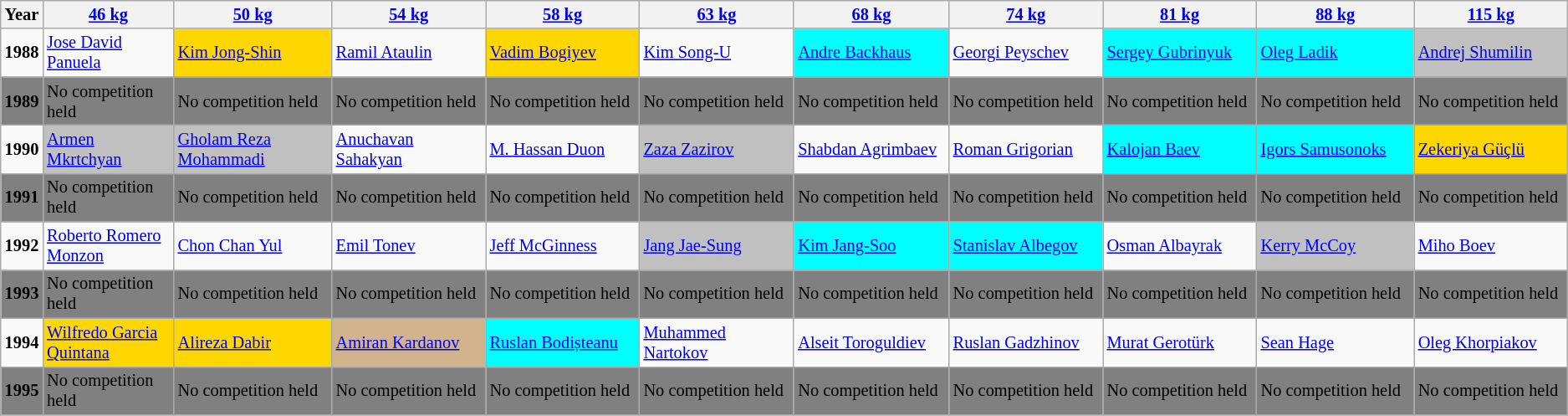<table class="wikitable sortable"  style="font-size: 85%">
<tr>
<th>Year</th>
<th width=200><a href='#'>46 kg</a></th>
<th width=275><a href='#'>50 kg</a></th>
<th width=275><a href='#'>54 kg</a></th>
<th width=275><a href='#'>58 kg</a></th>
<th width=275><a href='#'>63 kg</a></th>
<th width=275><a href='#'>68 kg</a></th>
<th width=275><a href='#'>74 kg</a></th>
<th width=275><a href='#'>81 kg</a></th>
<th width=275><a href='#'>88 kg</a></th>
<th width=275><a href='#'>115 kg</a></th>
</tr>
<tr>
<td><strong>1988</strong></td>
<td> <a href='#'>Jose David Panuela</a></td>
<td bgcolor="gold"> <a href='#'>Kim Jong-Shin</a></td>
<td> <a href='#'>Ramil Ataulin</a></td>
<td bgcolor="gold"> <a href='#'>Vadim Bogiyev</a></td>
<td> <a href='#'>Kim Song-U</a></td>
<td bgcolor="aqua"> <a href='#'>Andre Backhaus</a></td>
<td> <a href='#'>Georgi Peyschev</a></td>
<td bgcolor="aqua"> <a href='#'>Sergey Gubrinyuk</a></td>
<td bgcolor="aqua"> <a href='#'>Oleg Ladik</a></td>
<td bgcolor="Silver"> <a href='#'>Andrej Shumilin</a></td>
</tr>
<tr>
<td bgcolor="GRAY"><strong>1989</strong></td>
<td bgcolor="GRAY">No competition held</td>
<td bgcolor="GRAY">No competition held</td>
<td bgcolor="GRAY">No competition held</td>
<td bgcolor="GRAY">No competition held</td>
<td bgcolor="GRAY">No competition held</td>
<td bgcolor="GRAY">No competition held</td>
<td bgcolor="GRAY">No competition held</td>
<td bgcolor="GRAY">No competition held</td>
<td bgcolor="GRAY">No competition held</td>
<td bgcolor="GRAY">No competition held</td>
</tr>
<tr>
<td><strong>1990</strong></td>
<td bgcolor="Silver"> <a href='#'>Armen Mkrtchyan</a></td>
<td bgcolor="Silver"> <a href='#'>Gholam Reza Mohammadi</a></td>
<td> <a href='#'>Anuchavan Sahakyan</a></td>
<td> <a href='#'>M. Hassan Duon</a></td>
<td bgcolor="Silver"> <a href='#'>Zaza Zazirov</a></td>
<td> <a href='#'>Shabdan Agrimbaev</a></td>
<td> <a href='#'>Roman Grigorian</a></td>
<td bgcolor="aqua"> <a href='#'>Kalojan Baev</a></td>
<td bgcolor="aqua"> <a href='#'>Igors Samusonoks</a></td>
<td bgcolor="GOLD"> <a href='#'>Zekeriya Güçlü</a></td>
</tr>
<tr>
<td bgcolor="GRAY"><strong>1991</strong></td>
<td bgcolor="GRAY">No competition held</td>
<td bgcolor="GRAY">No competition held</td>
<td bgcolor="GRAY">No competition held</td>
<td bgcolor="GRAY">No competition held</td>
<td bgcolor="GRAY">No competition held</td>
<td bgcolor="GRAY">No competition held</td>
<td bgcolor="GRAY">No competition held</td>
<td bgcolor="GRAY">No competition held</td>
<td bgcolor="GRAY">No competition held</td>
<td bgcolor="GRAY">No competition held</td>
</tr>
<tr>
<td><strong>1992</strong></td>
<td> <a href='#'>Roberto Romero Monzon</a></td>
<td> <a href='#'>Chon Chan Yul</a></td>
<td> <a href='#'>Emil Tonev</a></td>
<td> <a href='#'>Jeff McGinness</a></td>
<td bgcolor="Silver"> <a href='#'>Jang Jae-Sung</a></td>
<td bgcolor="aqua"> <a href='#'>Kim Jang-Soo</a></td>
<td bgcolor="aqua"> <a href='#'>Stanislav Albegov</a></td>
<td> <a href='#'>Osman Albayrak</a></td>
<td bgcolor="Silver"> <a href='#'>Kerry McCoy</a></td>
<td> <a href='#'>Miho Boev</a></td>
</tr>
<tr>
<td bgcolor="GRAY"><strong>1993</strong></td>
<td bgcolor="GRAY">No competition held</td>
<td bgcolor="GRAY">No competition held</td>
<td bgcolor="GRAY">No competition held</td>
<td bgcolor="GRAY">No competition held</td>
<td bgcolor="GRAY">No competition held</td>
<td bgcolor="GRAY">No competition held</td>
<td bgcolor="GRAY">No competition held</td>
<td bgcolor="GRAY">No competition held</td>
<td bgcolor="GRAY">No competition held</td>
<td bgcolor="GRAY">No competition held</td>
</tr>
<tr>
<td><strong>1994</strong></td>
<td bgcolor="gold"> <a href='#'>Wilfredo Garcia Quintana</a></td>
<td bgcolor="gold"> <a href='#'>Alireza Dabir</a></td>
<td bgcolor=#D2B48C> <a href='#'>Amiran Kardanov</a></td>
<td bgcolor="aqua"> <a href='#'>Ruslan Bodișteanu</a></td>
<td> <a href='#'>Muhammed Nartokov</a></td>
<td> <a href='#'>Alseit Toroguldiev</a></td>
<td> <a href='#'>Ruslan Gadzhinov</a></td>
<td> <a href='#'>Murat Gerotürk</a></td>
<td> <a href='#'>Sean Hage</a></td>
<td> <a href='#'>Oleg Khorpiakov</a></td>
</tr>
<tr>
<td bgcolor="GRAY"><strong>1995</strong></td>
<td bgcolor="GRAY">No competition held</td>
<td bgcolor="GRAY">No competition held</td>
<td bgcolor="GRAY">No competition held</td>
<td bgcolor="GRAY">No competition held</td>
<td bgcolor="GRAY">No competition held</td>
<td bgcolor="GRAY">No competition held</td>
<td bgcolor="GRAY">No competition held</td>
<td bgcolor="GRAY">No competition held</td>
<td bgcolor="GRAY">No competition held</td>
<td bgcolor="GRAY">No competition held</td>
</tr>
<tr>
</tr>
</table>
